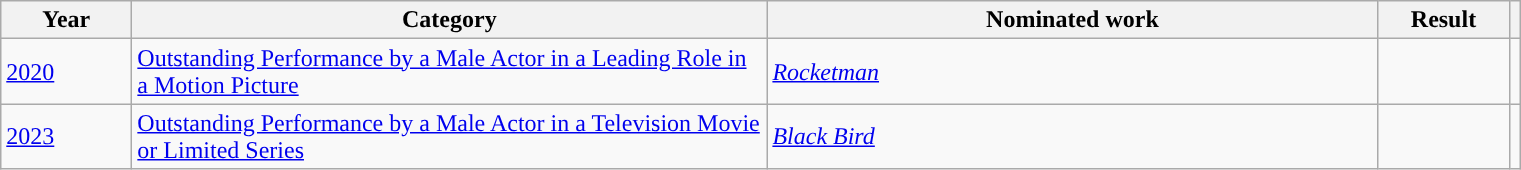<table class=wikitable>
<tr>
<th scope="col" style="width:5em;">Year</th>
<th scope="col" style="width:26em;">Category</th>
<th scope="col" style="width:25em;">Nominated work</th>
<th scope="col" style="width:5em;">Result</th>
<th></th>
</tr>
<tr>
<td><a href='#'>2020</a></td>
<td><a href='#'>Outstanding Performance by a Male Actor in a Leading Role in a Motion Picture</a></td>
<td><em><a href='#'>Rocketman</a></em></td>
<td></td>
<td align="center"></td>
</tr>
<tr>
<td><a href='#'>2023</a></td>
<td><a href='#'>Outstanding Performance by a Male Actor in a Television Movie or Limited Series</a></td>
<td><em><a href='#'>Black Bird</a></em></td>
<td></td>
<td align="center"></td>
</tr>
</table>
